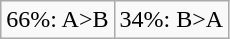<table class="wikitable" border="1">
<tr>
<td>66%: A>B</td>
<td>34%: B>A</td>
</tr>
</table>
